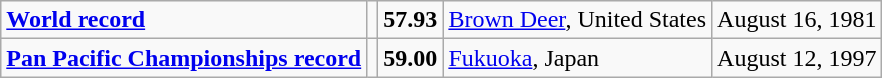<table class="wikitable">
<tr>
<td><strong><a href='#'>World record</a></strong></td>
<td></td>
<td><strong>57.93</strong></td>
<td><a href='#'>Brown Deer</a>, United States</td>
<td>August 16, 1981</td>
</tr>
<tr>
<td><strong><a href='#'>Pan Pacific Championships record</a></strong></td>
<td></td>
<td><strong>59.00</strong></td>
<td><a href='#'>Fukuoka</a>, Japan</td>
<td>August 12, 1997</td>
</tr>
</table>
